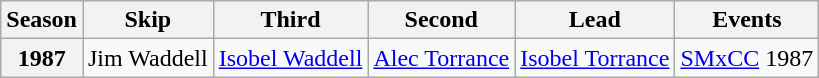<table class="wikitable">
<tr>
<th scope="col">Season</th>
<th scope="col">Skip</th>
<th scope="col">Third</th>
<th scope="col">Second</th>
<th scope="col">Lead</th>
<th scope="col">Events</th>
</tr>
<tr>
<th scope="row">1987</th>
<td>Jim Waddell</td>
<td><a href='#'>Isobel Waddell</a></td>
<td><a href='#'>Alec Torrance</a></td>
<td><a href='#'>Isobel Torrance</a></td>
<td><a href='#'>SMxCC</a> 1987 </td>
</tr>
</table>
